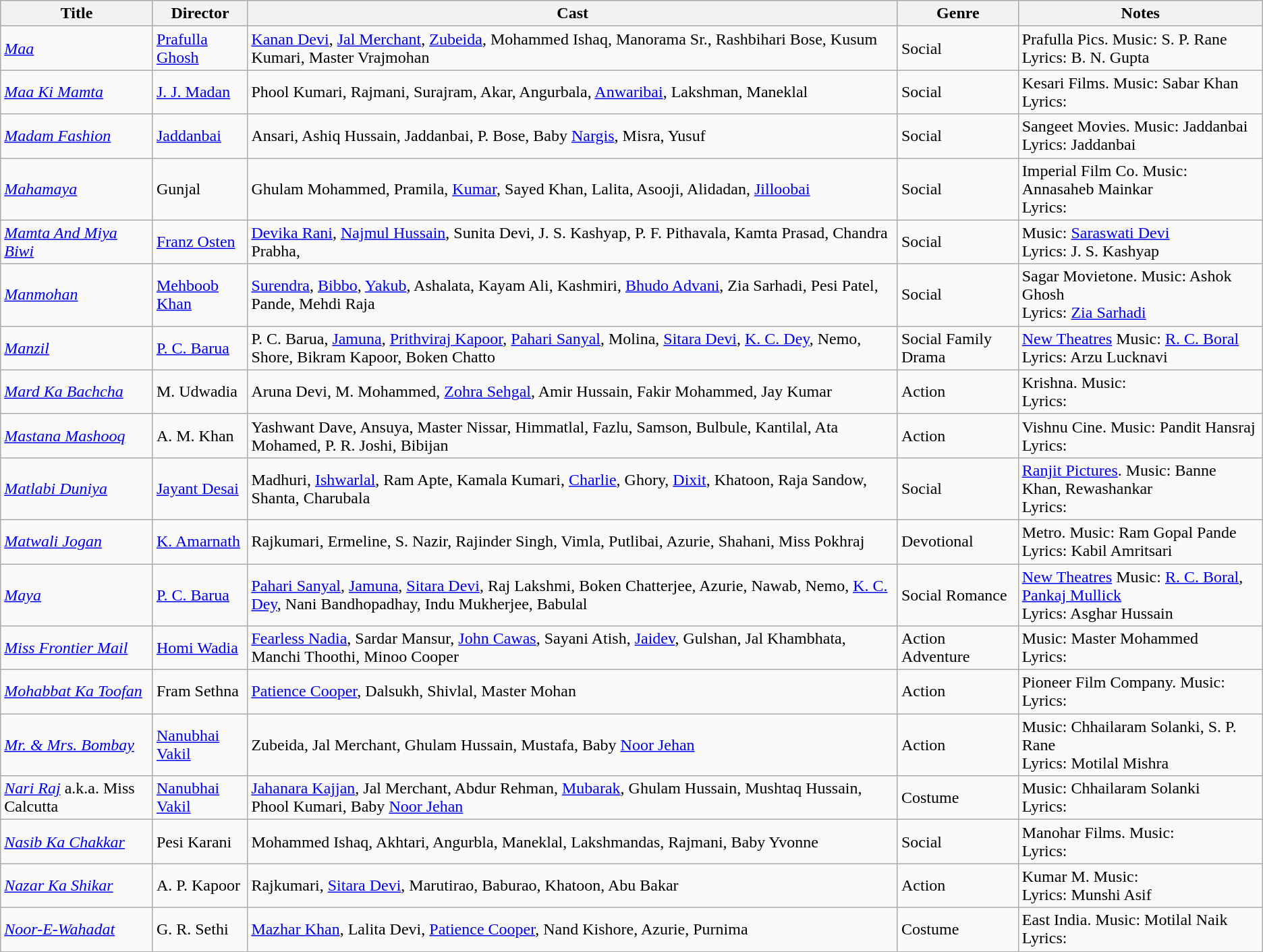<table class="wikitable">
<tr>
<th>Title</th>
<th>Director</th>
<th>Cast</th>
<th>Genre</th>
<th>Notes</th>
</tr>
<tr>
<td><em><a href='#'>Maa</a></em></td>
<td><a href='#'>Prafulla Ghosh</a></td>
<td><a href='#'>Kanan Devi</a>, <a href='#'>Jal Merchant</a>, <a href='#'>Zubeida</a>, Mohammed Ishaq, Manorama Sr., Rashbihari Bose, Kusum Kumari, Master Vrajmohan</td>
<td>Social</td>
<td>Prafulla Pics. Music: S. P. Rane<br>Lyrics: B. N. Gupta</td>
</tr>
<tr>
<td><em><a href='#'>Maa Ki Mamta</a></em></td>
<td><a href='#'>J. J. Madan</a></td>
<td>Phool Kumari, Rajmani, Surajram, Akar, Angurbala, <a href='#'>Anwaribai</a>, Lakshman, Maneklal</td>
<td>Social</td>
<td>Kesari Films. Music: Sabar Khan<br>Lyrics:</td>
</tr>
<tr>
<td><em><a href='#'>Madam Fashion</a></em></td>
<td><a href='#'>Jaddanbai</a></td>
<td>Ansari, Ashiq Hussain, Jaddanbai, P. Bose, Baby <a href='#'>Nargis</a>, Misra, Yusuf</td>
<td>Social</td>
<td>Sangeet Movies. Music: Jaddanbai<br>Lyrics: Jaddanbai</td>
</tr>
<tr>
<td><em><a href='#'>Mahamaya</a></em></td>
<td>Gunjal</td>
<td>Ghulam Mohammed, Pramila, <a href='#'>Kumar</a>, Sayed Khan, Lalita, Asooji, Alidadan, <a href='#'>Jilloobai</a></td>
<td>Social</td>
<td>Imperial Film Co. Music: Annasaheb Mainkar<br>Lyrics:</td>
</tr>
<tr>
<td><em><a href='#'>Mamta And Miya Biwi</a></em></td>
<td><a href='#'>Franz Osten</a></td>
<td><a href='#'>Devika Rani</a>, <a href='#'>Najmul Hussain</a>, Sunita Devi, J. S. Kashyap, P. F. Pithavala, Kamta Prasad, Chandra Prabha,</td>
<td>Social</td>
<td>Music: <a href='#'>Saraswati Devi</a><br>Lyrics: J. S. Kashyap</td>
</tr>
<tr>
<td><em><a href='#'>Manmohan</a></em></td>
<td><a href='#'>Mehboob Khan</a></td>
<td><a href='#'>Surendra</a>, <a href='#'>Bibbo</a>, <a href='#'>Yakub</a>, Ashalata, Kayam Ali, Kashmiri, <a href='#'>Bhudo Advani</a>, Zia Sarhadi,  Pesi Patel, Pande, Mehdi Raja</td>
<td>Social</td>
<td>Sagar Movietone.  Music: Ashok Ghosh <br>Lyrics: <a href='#'>Zia Sarhadi</a></td>
</tr>
<tr>
<td><em><a href='#'>Manzil</a></em></td>
<td><a href='#'>P. C. Barua</a></td>
<td>P. C. Barua, <a href='#'>Jamuna</a>, <a href='#'>Prithviraj Kapoor</a>, <a href='#'>Pahari Sanyal</a>,  Molina, <a href='#'>Sitara Devi</a>, <a href='#'>K. C. Dey</a>, Nemo, Shore, Bikram Kapoor, Boken Chatto</td>
<td>Social Family Drama</td>
<td><a href='#'>New Theatres</a> Music: <a href='#'>R. C. Boral</a><br>Lyrics: Arzu Lucknavi</td>
</tr>
<tr>
<td><em><a href='#'>Mard Ka Bachcha</a></em></td>
<td>M. Udwadia</td>
<td>Aruna Devi, M. Mohammed, <a href='#'>Zohra Sehgal</a>, Amir Hussain, Fakir Mohammed, Jay Kumar</td>
<td>Action</td>
<td>Krishna. Music: <br>Lyrics:</td>
</tr>
<tr>
<td><em><a href='#'>Mastana Mashooq</a></em></td>
<td>A. M. Khan</td>
<td>Yashwant Dave, Ansuya, Master Nissar,  Himmatlal, Fazlu, Samson, Bulbule, Kantilal,  Ata Mohamed, P. R. Joshi, Bibijan</td>
<td>Action</td>
<td>Vishnu Cine. Music: Pandit Hansraj<br>Lyrics:</td>
</tr>
<tr>
<td><em><a href='#'>Matlabi Duniya</a></em></td>
<td><a href='#'>Jayant Desai</a></td>
<td>Madhuri, <a href='#'>Ishwarlal</a>, Ram Apte, Kamala Kumari, <a href='#'>Charlie</a>, Ghory, <a href='#'>Dixit</a>, Khatoon, Raja Sandow, Shanta, Charubala</td>
<td>Social</td>
<td><a href='#'>Ranjit Pictures</a>. Music: Banne Khan, Rewashankar<br>Lyrics:</td>
</tr>
<tr>
<td><em><a href='#'>Matwali Jogan</a></em></td>
<td><a href='#'>K. Amarnath</a></td>
<td>Rajkumari, Ermeline, S. Nazir, Rajinder Singh, Vimla, Putlibai, Azurie, Shahani, Miss Pokhraj</td>
<td>Devotional</td>
<td>Metro. Music: Ram Gopal Pande<br>Lyrics: Kabil Amritsari</td>
</tr>
<tr>
<td><em><a href='#'>Maya</a></em></td>
<td><a href='#'>P. C. Barua</a></td>
<td><a href='#'>Pahari Sanyal</a>, <a href='#'>Jamuna</a>, <a href='#'>Sitara Devi</a>, Raj Lakshmi, Boken Chatterjee, Azurie, Nawab, Nemo, <a href='#'>K. C. Dey</a>, Nani Bandhopadhay, Indu Mukherjee,  Babulal</td>
<td>Social Romance</td>
<td><a href='#'>New Theatres</a> Music: <a href='#'>R. C. Boral</a>, <a href='#'>Pankaj Mullick</a><br>Lyrics: Asghar Hussain</td>
</tr>
<tr>
<td><em><a href='#'>Miss Frontier Mail</a></em></td>
<td><a href='#'>Homi Wadia</a></td>
<td><a href='#'>Fearless Nadia</a>, Sardar Mansur, <a href='#'>John Cawas</a>, Sayani Atish, <a href='#'>Jaidev</a>, Gulshan, Jal Khambhata, Manchi Thoothi, Minoo Cooper</td>
<td>Action Adventure</td>
<td>Music: Master Mohammed<br>Lyrics:</td>
</tr>
<tr>
<td><em><a href='#'>Mohabbat Ka Toofan</a></em></td>
<td>Fram Sethna</td>
<td><a href='#'>Patience Cooper</a>, Dalsukh, Shivlal, Master Mohan</td>
<td>Action</td>
<td>Pioneer Film Company. Music: <br>Lyrics:</td>
</tr>
<tr>
<td><em><a href='#'>Mr. & Mrs. Bombay</a></em></td>
<td><a href='#'>Nanubhai Vakil</a></td>
<td>Zubeida, Jal Merchant, Ghulam Hussain, Mustafa, Baby <a href='#'>Noor Jehan</a></td>
<td>Action</td>
<td>Music: Chhailaram Solanki, S. P. Rane<br>Lyrics: Motilal Mishra</td>
</tr>
<tr>
<td><em><a href='#'>Nari Raj</a></em> a.k.a. Miss Calcutta</td>
<td><a href='#'>Nanubhai Vakil</a></td>
<td><a href='#'>Jahanara Kajjan</a>, Jal Merchant, Abdur Rehman, <a href='#'>Mubarak</a>, Ghulam Hussain, Mushtaq Hussain, Phool Kumari, Baby <a href='#'>Noor Jehan</a></td>
<td>Costume</td>
<td>Music: Chhailaram Solanki<br>Lyrics:</td>
</tr>
<tr>
<td><em><a href='#'>Nasib Ka Chakkar</a></em></td>
<td>Pesi Karani</td>
<td>Mohammed Ishaq, Akhtari, Angurbla, Maneklal, Lakshmandas, Rajmani, Baby Yvonne</td>
<td>Social</td>
<td>Manohar Films. Music: <br>Lyrics:</td>
</tr>
<tr>
<td><em><a href='#'>Nazar Ka Shikar</a></em></td>
<td>A. P. Kapoor</td>
<td>Rajkumari, <a href='#'>Sitara Devi</a>, Marutirao, Baburao, Khatoon, Abu Bakar</td>
<td>Action</td>
<td>Kumar M. Music: <br>Lyrics: Munshi Asif</td>
</tr>
<tr>
<td><em><a href='#'>Noor-E-Wahadat</a></em></td>
<td>G. R. Sethi</td>
<td><a href='#'>Mazhar Khan</a>, Lalita Devi, <a href='#'>Patience Cooper</a>,  Nand Kishore, Azurie, Purnima</td>
<td>Costume</td>
<td>East India. Music: Motilal Naik<br>Lyrics:</td>
</tr>
<tr>
</tr>
</table>
